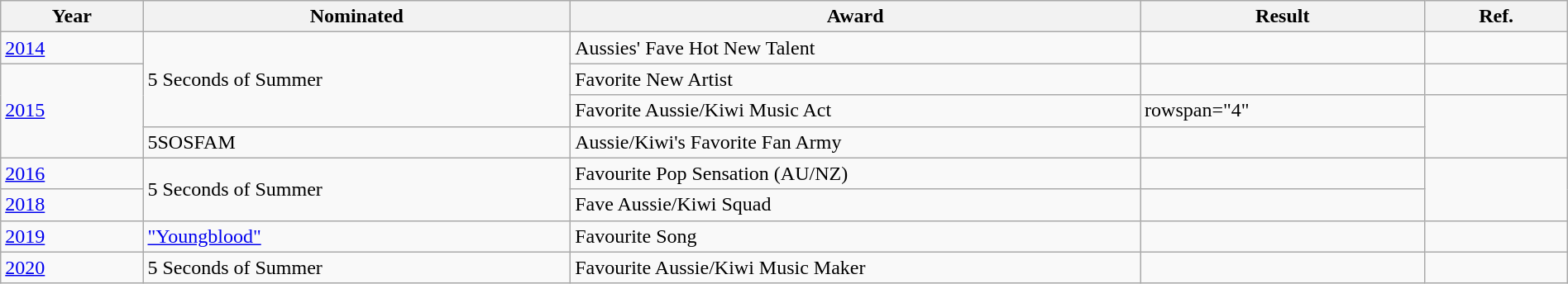<table class="wikitable" style="width:100%;">
<tr>
<th width=5%>Year</th>
<th style="width:15%;">Nominated</th>
<th style="width:20%;">Award</th>
<th style="width:10%;">Result</th>
<th style="width:5%;">Ref.</th>
</tr>
<tr>
<td><a href='#'>2014</a></td>
<td rowspan="3">5 Seconds of Summer</td>
<td>Aussies' Fave Hot New Talent</td>
<td></td>
<td></td>
</tr>
<tr>
<td rowspan="3"><a href='#'>2015</a></td>
<td>Favorite New Artist</td>
<td></td>
<td></td>
</tr>
<tr>
<td>Favorite Aussie/Kiwi Music Act</td>
<td>rowspan="4" </td>
<td rowspan="2"></td>
</tr>
<tr>
<td>5SOSFAM</td>
<td>Aussie/Kiwi's Favorite Fan Army</td>
</tr>
<tr>
<td><a href='#'>2016</a></td>
<td rowspan=2>5 Seconds of Summer</td>
<td>Favourite Pop Sensation (AU/NZ)</td>
<td></td>
</tr>
<tr>
<td><a href='#'>2018</a></td>
<td>Fave Aussie/Kiwi Squad</td>
<td></td>
</tr>
<tr>
<td><a href='#'>2019</a></td>
<td><a href='#'>"Youngblood"</a></td>
<td>Favourite Song</td>
<td></td>
<td></td>
</tr>
<tr>
<td><a href='#'>2020</a></td>
<td>5 Seconds of Summer</td>
<td>Favourite Aussie/Kiwi Music Maker</td>
<td></td>
<td></td>
</tr>
</table>
